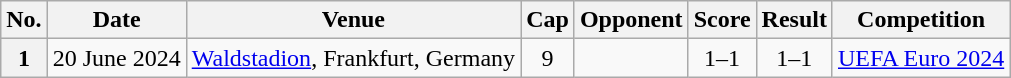<table class="wikitable">
<tr>
<th scope="col">No.</th>
<th scope="col">Date</th>
<th scope="col">Venue</th>
<th scope="col">Cap</th>
<th scope="col">Opponent</th>
<th scope="col">Score</th>
<th scope="col">Result</th>
<th scope="col">Competition</th>
</tr>
<tr>
<th scope=row style=text-align:center>1</th>
<td>20 June 2024</td>
<td><a href='#'>Waldstadion</a>, Frankfurt, Germany</td>
<td align="center">9</td>
<td></td>
<td align="center">1–1</td>
<td align="center">1–1</td>
<td><a href='#'>UEFA Euro 2024</a></td>
</tr>
</table>
